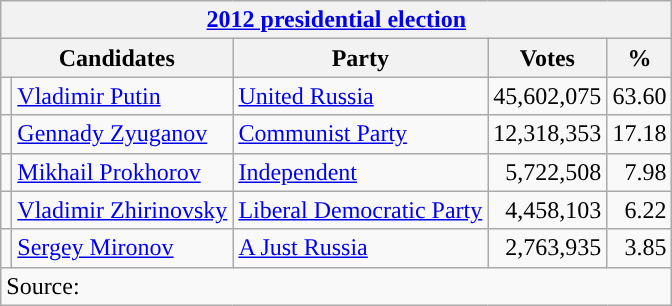<table class=wikitable style=text-align:right>
<tr>
<th colspan=5><a href='#'>2012 presidential election</a></th>
</tr>
<tr>
<th colspan=2>Candidates</th>
<th>Party</th>
<th>Votes</th>
<th>%</th>
</tr>
<tr>
<td style="background-color: "></td>
<td style="text-align:left;"><a href='#'>Vladimir Putin</a></td>
<td style="text-align:left;"><a href='#'>United Russia</a></td>
<td>45,602,075</td>
<td>63.60</td>
</tr>
<tr>
<td style="background-color: "></td>
<td style="text-align:left;"><a href='#'>Gennady Zyuganov</a></td>
<td style="text-align:left;"><a href='#'>Communist Party</a></td>
<td>12,318,353</td>
<td>17.18</td>
</tr>
<tr>
<td style="background-color: "></td>
<td style="text-align:left;"><a href='#'>Mikhail Prokhorov</a></td>
<td style="text-align:left;"><a href='#'>Independent</a></td>
<td>5,722,508</td>
<td>7.98</td>
</tr>
<tr>
<td style="background-color: "></td>
<td style="text-align:left;"><a href='#'>Vladimir Zhirinovsky</a></td>
<td style="text-align:left;"><a href='#'>Liberal Democratic Party</a></td>
<td>4,458,103</td>
<td>6.22</td>
</tr>
<tr>
<td style="background-color: "></td>
<td style="text-align:left;"><a href='#'>Sergey Mironov</a></td>
<td style="text-align:left;"><a href='#'>A Just Russia</a></td>
<td>2,763,935</td>
<td>3.85</td>
</tr>
<tr>
<td style="text-align:left;" colspan=5>Source: </td>
</tr>
</table>
